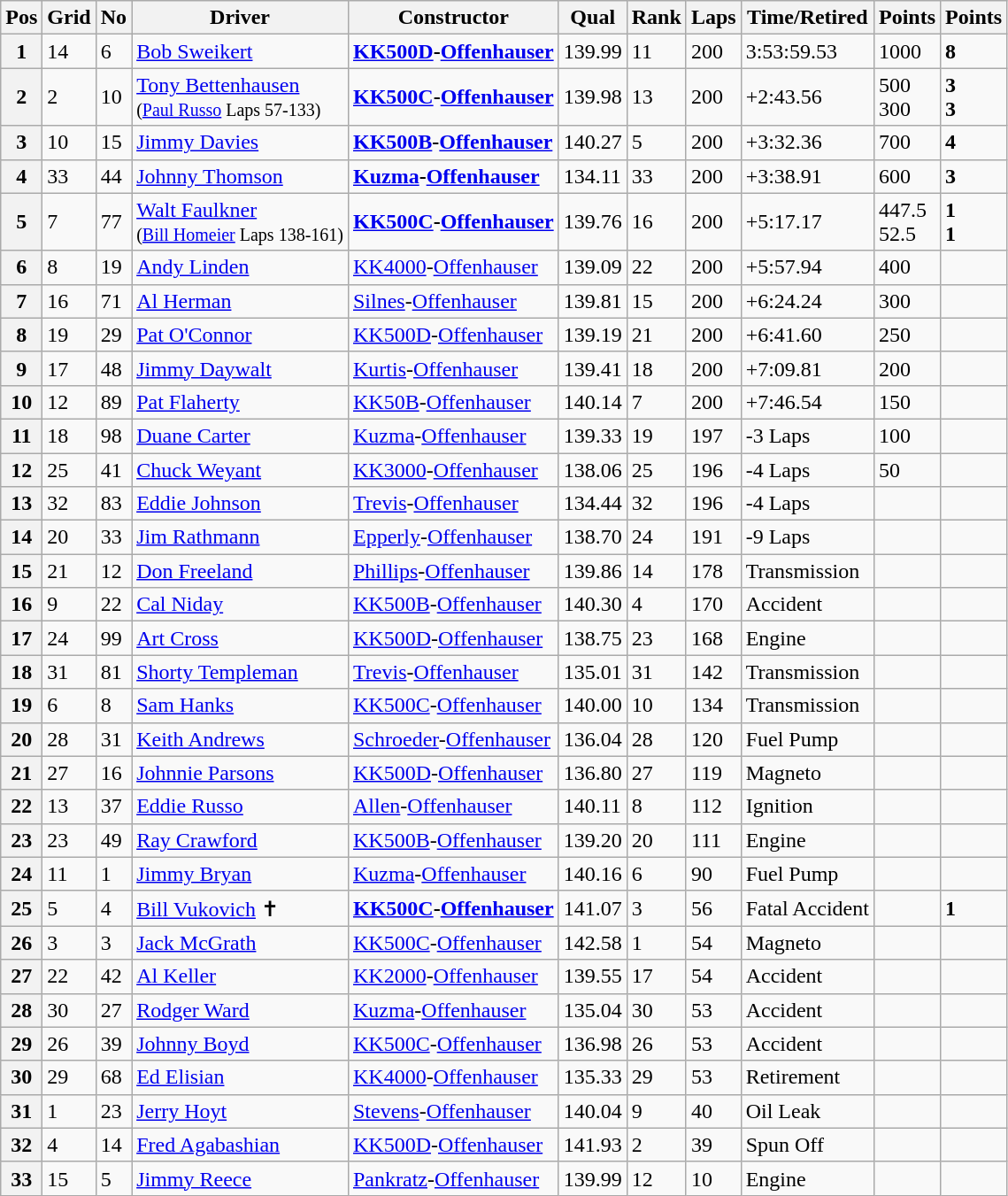<table class="wikitable">
<tr>
<th>Pos</th>
<th>Grid</th>
<th>No</th>
<th>Driver</th>
<th>Constructor</th>
<th>Qual</th>
<th>Rank</th>
<th>Laps</th>
<th>Time/Retired</th>
<th>Points</th>
<th> Points</th>
</tr>
<tr>
<th>1</th>
<td>14</td>
<td>6</td>
<td> <a href='#'>Bob Sweikert</a></td>
<td><strong><a href='#'>KK500D</a>-<a href='#'>Offenhauser</a></strong></td>
<td>139.99</td>
<td>11</td>
<td>200</td>
<td>3:53:59.53</td>
<td>1000</td>
<td><strong>8</strong></td>
</tr>
<tr>
<th>2</th>
<td>2</td>
<td>10</td>
<td> <a href='#'>Tony Bettenhausen</a><br><small>(<a href='#'>Paul Russo</a> Laps 57-133)</small></td>
<td><strong><a href='#'>KK500C</a>-<a href='#'>Offenhauser</a></strong></td>
<td>139.98</td>
<td>13</td>
<td>200</td>
<td>+2:43.56</td>
<td>500 <br> 300</td>
<td><strong>3</strong> <br> <strong>3</strong></td>
</tr>
<tr>
<th>3</th>
<td>10</td>
<td>15</td>
<td> <a href='#'>Jimmy Davies</a></td>
<td><strong><a href='#'>KK500B</a>-<a href='#'>Offenhauser</a></strong></td>
<td>140.27</td>
<td>5</td>
<td>200</td>
<td>+3:32.36</td>
<td>700</td>
<td><strong>4</strong></td>
</tr>
<tr>
<th>4</th>
<td>33</td>
<td>44</td>
<td> <a href='#'>Johnny Thomson</a></td>
<td><strong><a href='#'>Kuzma</a>-<a href='#'>Offenhauser</a></strong></td>
<td>134.11</td>
<td>33</td>
<td>200</td>
<td>+3:38.91</td>
<td>600</td>
<td><strong>3</strong></td>
</tr>
<tr>
<th>5</th>
<td>7</td>
<td>77</td>
<td> <a href='#'>Walt Faulkner</a><br><small>(<a href='#'>Bill Homeier</a> Laps 138-161)</small></td>
<td><strong><a href='#'>KK500C</a>-<a href='#'>Offenhauser</a></strong></td>
<td>139.76</td>
<td>16</td>
<td>200</td>
<td>+5:17.17</td>
<td>447.5 <br> 52.5</td>
<td><strong>1</strong> <br> <strong>1</strong></td>
</tr>
<tr>
<th>6</th>
<td>8</td>
<td>19</td>
<td> <a href='#'>Andy Linden</a></td>
<td><a href='#'>KK4000</a>-<a href='#'>Offenhauser</a></td>
<td>139.09</td>
<td>22</td>
<td>200</td>
<td>+5:57.94</td>
<td>400</td>
<td></td>
</tr>
<tr>
<th>7</th>
<td>16</td>
<td>71</td>
<td> <a href='#'>Al Herman</a> <strong></strong></td>
<td><a href='#'>Silnes</a>-<a href='#'>Offenhauser</a></td>
<td>139.81</td>
<td>15</td>
<td>200</td>
<td>+6:24.24</td>
<td>300</td>
<td></td>
</tr>
<tr>
<th>8</th>
<td>19</td>
<td>29</td>
<td> <a href='#'>Pat O'Connor</a></td>
<td><a href='#'>KK500D</a>-<a href='#'>Offenhauser</a></td>
<td>139.19</td>
<td>21</td>
<td>200</td>
<td>+6:41.60</td>
<td>250</td>
<td></td>
</tr>
<tr>
<th>9</th>
<td>17</td>
<td>48</td>
<td> <a href='#'>Jimmy Daywalt</a></td>
<td><a href='#'>Kurtis</a>-<a href='#'>Offenhauser</a></td>
<td>139.41</td>
<td>18</td>
<td>200</td>
<td>+7:09.81</td>
<td>200</td>
<td></td>
</tr>
<tr>
<th>10</th>
<td>12</td>
<td>89</td>
<td> <a href='#'>Pat Flaherty</a></td>
<td><a href='#'>KK50B</a>-<a href='#'>Offenhauser</a></td>
<td>140.14</td>
<td>7</td>
<td>200</td>
<td>+7:46.54</td>
<td>150</td>
<td></td>
</tr>
<tr>
<th>11</th>
<td>18</td>
<td>98</td>
<td> <a href='#'>Duane Carter</a></td>
<td><a href='#'>Kuzma</a>-<a href='#'>Offenhauser</a></td>
<td>139.33</td>
<td>19</td>
<td>197</td>
<td>-3 Laps</td>
<td>100</td>
<td></td>
</tr>
<tr>
<th>12</th>
<td>25</td>
<td>41</td>
<td> <a href='#'>Chuck Weyant</a> <strong></strong></td>
<td><a href='#'>KK3000</a>-<a href='#'>Offenhauser</a></td>
<td>138.06</td>
<td>25</td>
<td>196</td>
<td>-4 Laps</td>
<td>50</td>
<td></td>
</tr>
<tr>
<th>13</th>
<td>32</td>
<td>83</td>
<td> <a href='#'>Eddie Johnson</a></td>
<td><a href='#'>Trevis</a>-<a href='#'>Offenhauser</a></td>
<td>134.44</td>
<td>32</td>
<td>196</td>
<td>-4 Laps</td>
<td></td>
<td></td>
</tr>
<tr>
<th>14</th>
<td>20</td>
<td>33</td>
<td> <a href='#'>Jim Rathmann</a></td>
<td><a href='#'>Epperly</a>-<a href='#'>Offenhauser</a></td>
<td>138.70</td>
<td>24</td>
<td>191</td>
<td>-9 Laps</td>
<td></td>
<td></td>
</tr>
<tr>
<th>15</th>
<td>21</td>
<td>12</td>
<td> <a href='#'>Don Freeland</a></td>
<td><a href='#'>Phillips</a>-<a href='#'>Offenhauser</a></td>
<td>139.86</td>
<td>14</td>
<td>178</td>
<td>Transmission</td>
<td></td>
<td></td>
</tr>
<tr>
<th>16</th>
<td>9</td>
<td>22</td>
<td> <a href='#'>Cal Niday</a></td>
<td><a href='#'>KK500B</a>-<a href='#'>Offenhauser</a></td>
<td>140.30</td>
<td>4</td>
<td>170</td>
<td>Accident</td>
<td></td>
<td></td>
</tr>
<tr>
<th>17</th>
<td>24</td>
<td>99</td>
<td> <a href='#'>Art Cross</a></td>
<td><a href='#'>KK500D</a>-<a href='#'>Offenhauser</a></td>
<td>138.75</td>
<td>23</td>
<td>168</td>
<td>Engine</td>
<td></td>
<td></td>
</tr>
<tr>
<th>18</th>
<td>31</td>
<td>81</td>
<td> <a href='#'>Shorty Templeman</a> <strong></strong></td>
<td><a href='#'>Trevis</a>-<a href='#'>Offenhauser</a></td>
<td>135.01</td>
<td>31</td>
<td>142</td>
<td>Transmission</td>
<td></td>
<td></td>
</tr>
<tr>
<th>19</th>
<td>6</td>
<td>8</td>
<td> <a href='#'>Sam Hanks</a></td>
<td><a href='#'>KK500C</a>-<a href='#'>Offenhauser</a></td>
<td>140.00</td>
<td>10</td>
<td>134</td>
<td>Transmission</td>
<td></td>
<td></td>
</tr>
<tr>
<th>20</th>
<td>28</td>
<td>31</td>
<td> <a href='#'>Keith Andrews</a> <strong></strong></td>
<td><a href='#'>Schroeder</a>-<a href='#'>Offenhauser</a></td>
<td>136.04</td>
<td>28</td>
<td>120</td>
<td>Fuel Pump</td>
<td></td>
<td></td>
</tr>
<tr>
<th>21</th>
<td>27</td>
<td>16</td>
<td> <a href='#'>Johnnie Parsons</a> <strong></strong></td>
<td><a href='#'>KK500D</a>-<a href='#'>Offenhauser</a></td>
<td>136.80</td>
<td>27</td>
<td>119</td>
<td>Magneto</td>
<td></td>
<td></td>
</tr>
<tr>
<th>22</th>
<td>13</td>
<td>37</td>
<td> <a href='#'>Eddie Russo</a> <strong></strong></td>
<td><a href='#'>Allen</a>-<a href='#'>Offenhauser</a></td>
<td>140.11</td>
<td>8</td>
<td>112</td>
<td>Ignition</td>
<td></td>
<td></td>
</tr>
<tr>
<th>23</th>
<td>23</td>
<td>49</td>
<td> <a href='#'>Ray Crawford</a> <strong></strong></td>
<td><a href='#'>KK500B</a>-<a href='#'>Offenhauser</a></td>
<td>139.20</td>
<td>20</td>
<td>111</td>
<td>Engine</td>
<td></td>
<td></td>
</tr>
<tr>
<th>24</th>
<td>11</td>
<td>1</td>
<td> <a href='#'>Jimmy Bryan</a></td>
<td><a href='#'>Kuzma</a>-<a href='#'>Offenhauser</a></td>
<td>140.16</td>
<td>6</td>
<td>90</td>
<td>Fuel Pump</td>
<td></td>
<td></td>
</tr>
<tr>
<th>25</th>
<td>5</td>
<td>4</td>
<td> <a href='#'>Bill Vukovich</a> <strong></strong>✝</td>
<td><strong><a href='#'>KK500C</a>-<a href='#'>Offenhauser</a></strong></td>
<td>141.07</td>
<td>3</td>
<td>56</td>
<td>Fatal Accident</td>
<td></td>
<td><strong>1</strong></td>
</tr>
<tr>
<th>26</th>
<td>3</td>
<td>3</td>
<td> <a href='#'>Jack McGrath</a></td>
<td><a href='#'>KK500C</a>-<a href='#'>Offenhauser</a></td>
<td>142.58</td>
<td>1</td>
<td>54</td>
<td>Magneto</td>
<td></td>
<td></td>
</tr>
<tr>
<th>27</th>
<td>22</td>
<td>42</td>
<td> <a href='#'>Al Keller</a> <strong></strong></td>
<td><a href='#'>KK2000</a>-<a href='#'>Offenhauser</a></td>
<td>139.55</td>
<td>17</td>
<td>54</td>
<td>Accident</td>
<td></td>
<td></td>
</tr>
<tr>
<th>28</th>
<td>30</td>
<td>27</td>
<td> <a href='#'>Rodger Ward</a></td>
<td><a href='#'>Kuzma</a>-<a href='#'>Offenhauser</a></td>
<td>135.04</td>
<td>30</td>
<td>53</td>
<td>Accident</td>
<td></td>
<td></td>
</tr>
<tr>
<th>29</th>
<td>26</td>
<td>39</td>
<td> <a href='#'>Johnny Boyd</a> <strong></strong></td>
<td><a href='#'>KK500C</a>-<a href='#'>Offenhauser</a></td>
<td>136.98</td>
<td>26</td>
<td>53</td>
<td>Accident</td>
<td></td>
<td></td>
</tr>
<tr>
<th>30</th>
<td>29</td>
<td>68</td>
<td> <a href='#'>Ed Elisian</a></td>
<td><a href='#'>KK4000</a>-<a href='#'>Offenhauser</a></td>
<td>135.33</td>
<td>29</td>
<td>53</td>
<td>Retirement</td>
<td></td>
<td></td>
</tr>
<tr>
<th>31</th>
<td>1</td>
<td>23</td>
<td> <a href='#'>Jerry Hoyt</a></td>
<td><a href='#'>Stevens</a>-<a href='#'>Offenhauser</a></td>
<td>140.04</td>
<td>9</td>
<td>40</td>
<td>Oil Leak</td>
<td></td>
<td></td>
</tr>
<tr>
<th>32</th>
<td>4</td>
<td>14</td>
<td> <a href='#'>Fred Agabashian</a></td>
<td><a href='#'>KK500D</a>-<a href='#'>Offenhauser</a></td>
<td>141.93</td>
<td>2</td>
<td>39</td>
<td>Spun Off</td>
<td></td>
<td></td>
</tr>
<tr>
<th>33</th>
<td>15</td>
<td>5</td>
<td> <a href='#'>Jimmy Reece</a></td>
<td><a href='#'>Pankratz</a>-<a href='#'>Offenhauser</a></td>
<td>139.99</td>
<td>12</td>
<td>10</td>
<td>Engine</td>
<td></td>
<td></td>
</tr>
</table>
